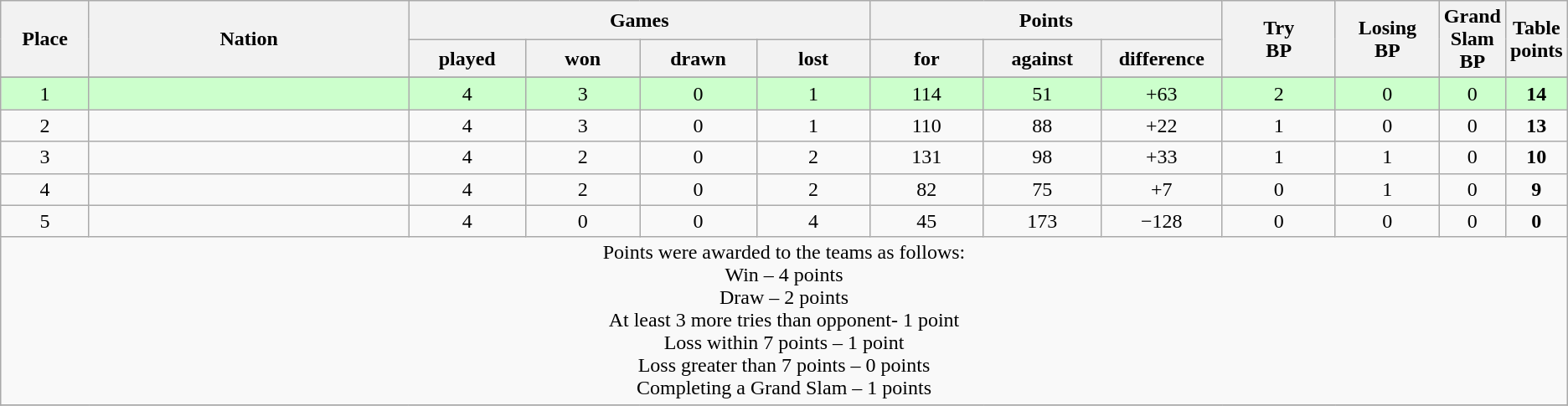<table class="wikitable">
<tr>
<th rowspan=2 width="6%">Place</th>
<th rowspan=2 width="23%">Nation</th>
<th colspan=4 width="40%">Games</th>
<th colspan=3 width="24%">Points</th>
<th rowspan=2 width="8%">Try<br>BP</th>
<th rowspan=2 width="8%">Losing<br>BP</th>
<th rowspan=2 width="8%">Grand Slam<br>BP</th>
<th rowspan=2 width="10%">Table<br>points</th>
</tr>
<tr>
<th width="8%">played</th>
<th width="8%">won</th>
<th width="8%">drawn</th>
<th width="8%">lost</th>
<th width="8%">for</th>
<th width="8%">against</th>
<th width="8%">difference</th>
</tr>
<tr>
</tr>
<tr align="center" bgcolor="#ccffcc">
<td>1</td>
<td align=left></td>
<td>4</td>
<td>3</td>
<td>0</td>
<td>1</td>
<td>114</td>
<td>51</td>
<td>+63</td>
<td>2</td>
<td>0</td>
<td>0</td>
<td><strong>14</strong></td>
</tr>
<tr align=center>
<td>2</td>
<td align=left></td>
<td>4</td>
<td>3</td>
<td>0</td>
<td>1</td>
<td>110</td>
<td>88</td>
<td>+22</td>
<td>1</td>
<td>0</td>
<td>0</td>
<td><strong>13</strong></td>
</tr>
<tr align=center>
<td>3</td>
<td align=left></td>
<td>4</td>
<td>2</td>
<td>0</td>
<td>2</td>
<td>131</td>
<td>98</td>
<td>+33</td>
<td>1</td>
<td>1</td>
<td>0</td>
<td><strong>10</strong></td>
</tr>
<tr align=center>
<td>4</td>
<td align=left></td>
<td>4</td>
<td>2</td>
<td>0</td>
<td>2</td>
<td>82</td>
<td>75</td>
<td>+7</td>
<td>0</td>
<td>1</td>
<td>0</td>
<td><strong>9</strong></td>
</tr>
<tr align="center">
<td>5</td>
<td align=left></td>
<td>4</td>
<td>0</td>
<td>0</td>
<td>4</td>
<td>45</td>
<td>173</td>
<td>−128</td>
<td>0</td>
<td>0</td>
<td>0</td>
<td><strong>0</strong></td>
</tr>
<tr>
<td style="text-align:center;" colspan="100">Points were awarded to the teams as follows:<br>Win – 4 points<br>Draw – 2 points<br> At least 3 more tries than opponent- 1 point<br> Loss within 7 points – 1 point<br>Loss greater than 7 points – 0 points<br>Completing a Grand Slam – 1 points</td>
</tr>
<tr>
</tr>
</table>
